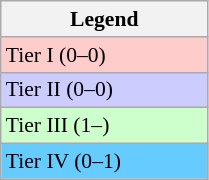<table class="wikitable" style="font-size:90%;" width=11%>
<tr bgcolor="#eeeeee">
<th>Legend</th>
</tr>
<tr bgcolor="#ffcccc">
<td>Tier I (0–0)</td>
</tr>
<tr bgcolor="#CCCCFF">
<td>Tier II (0–0)</td>
</tr>
<tr bgcolor="#ccffcc">
<td>Tier III (1–)</td>
</tr>
<tr bgcolor="#66ccff">
<td>Tier IV (0–1)</td>
</tr>
</table>
